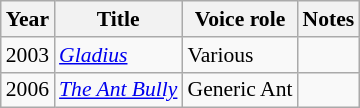<table class="wikitable" style="font-size: 90%;">
<tr>
<th>Year</th>
<th>Title</th>
<th>Voice role</th>
<th>Notes</th>
</tr>
<tr>
<td>2003</td>
<td><em><a href='#'>Gladius</a></em></td>
<td>Various</td>
<td></td>
</tr>
<tr>
<td>2006</td>
<td><em><a href='#'>The Ant Bully</a></em></td>
<td>Generic Ant</td>
<td></td>
</tr>
</table>
